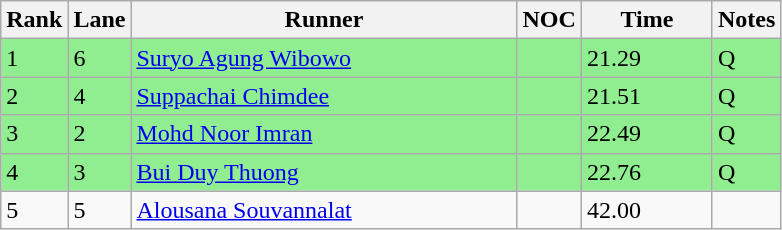<table class="wikitable sortable" style="text-align:Left">
<tr>
<th width=10>Rank</th>
<th width=10>Lane</th>
<th width=250>Runner</th>
<th width=10>NOC</th>
<th width=80>Time</th>
<th width=10>Notes</th>
</tr>
<tr bgcolor=lightgreen>
<td>1</td>
<td>6</td>
<td><a href='#'>Suryo Agung Wibowo</a></td>
<td></td>
<td>21.29</td>
<td>Q</td>
</tr>
<tr bgcolor=lightgreen>
<td>2</td>
<td>4</td>
<td><a href='#'>Suppachai Chimdee</a></td>
<td></td>
<td>21.51</td>
<td>Q</td>
</tr>
<tr bgcolor=lightgreen>
<td>3</td>
<td>2</td>
<td><a href='#'>Mohd Noor Imran</a></td>
<td></td>
<td>22.49</td>
<td>Q</td>
</tr>
<tr bgcolor=lightgreen>
<td>4</td>
<td>3</td>
<td><a href='#'>Bui Duy Thuong</a></td>
<td></td>
<td>22.76</td>
<td>Q</td>
</tr>
<tr>
<td>5</td>
<td>5</td>
<td><a href='#'>Alousana Souvannalat</a></td>
<td></td>
<td>42.00</td>
<td></td>
</tr>
</table>
